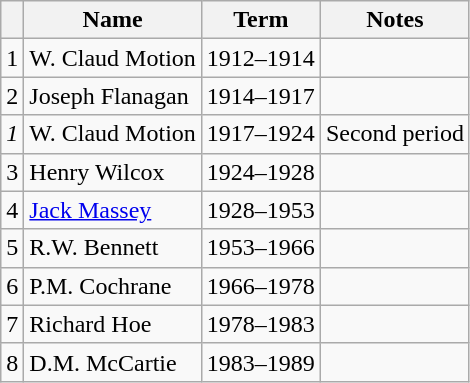<table class="wikitable">
<tr>
<th></th>
<th>Name</th>
<th>Term</th>
<th>Notes</th>
</tr>
<tr>
<td>1</td>
<td>W. Claud Motion</td>
<td align=center>1912–1914</td>
<td></td>
</tr>
<tr>
<td>2</td>
<td>Joseph Flanagan</td>
<td align=center>1914–1917</td>
<td></td>
</tr>
<tr>
<td><em>1</em></td>
<td>W. Claud Motion</td>
<td align=center>1917–1924</td>
<td>Second period</td>
</tr>
<tr>
<td>3</td>
<td>Henry Wilcox</td>
<td align=center>1924–1928</td>
<td></td>
</tr>
<tr>
<td>4</td>
<td><a href='#'>Jack Massey</a></td>
<td align=center>1928–1953</td>
<td></td>
</tr>
<tr>
<td>5</td>
<td>R.W. Bennett</td>
<td align=center>1953–1966</td>
<td></td>
</tr>
<tr>
<td>6</td>
<td>P.M. Cochrane</td>
<td align=center>1966–1978</td>
<td></td>
</tr>
<tr>
<td>7</td>
<td>Richard Hoe</td>
<td align=center>1978–1983</td>
<td></td>
</tr>
<tr>
<td>8</td>
<td>D.M. McCartie</td>
<td align=center>1983–1989</td>
<td></td>
</tr>
</table>
